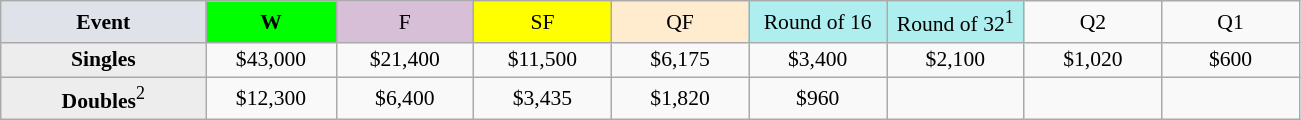<table class=wikitable style=font-size:90%;text-align:center>
<tr>
<td width=130 bgcolor=dfe2e9><strong>Event</strong></td>
<td width=80 bgcolor=lime><strong>W</strong></td>
<td width=85 bgcolor=thistle>F</td>
<td width=85 bgcolor=ffff00>SF</td>
<td width=85 bgcolor=ffebcd>QF</td>
<td width=85 bgcolor=afeeee>Round of 16</td>
<td width=85 bgcolor=afeeee>Round of 32<sup>1</sup></td>
<td width=85>Q2</td>
<td width=85>Q1</td>
</tr>
<tr>
<td style="background:#ededed;"><strong>Singles</strong></td>
<td>$43,000</td>
<td>$21,400</td>
<td>$11,500</td>
<td>$6,175</td>
<td>$3,400</td>
<td>$2,100</td>
<td>$1,020</td>
<td>$600</td>
</tr>
<tr>
<td style="background:#ededed;"><strong>Doubles</strong><sup>2</sup></td>
<td>$12,300</td>
<td>$6,400</td>
<td>$3,435</td>
<td>$1,820</td>
<td>$960</td>
<td></td>
<td></td>
<td></td>
</tr>
</table>
